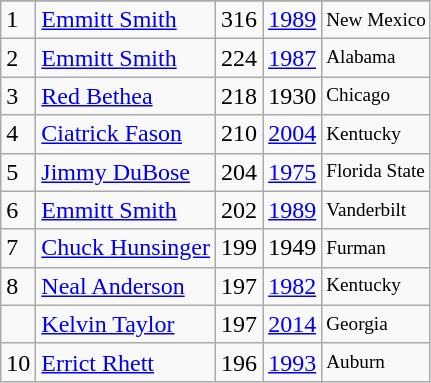<table class="wikitable">
<tr>
</tr>
<tr>
<td>1</td>
<td><a href='#'>Emmitt Smith</a></td>
<td>316</td>
<td><a href='#'>1989</a></td>
<td style="font-size:80%;">New Mexico</td>
</tr>
<tr>
<td>2</td>
<td><a href='#'>Emmitt Smith</a></td>
<td>224</td>
<td><a href='#'>1987</a></td>
<td style="font-size:80%;">Alabama</td>
</tr>
<tr>
<td>3</td>
<td><a href='#'>Red Bethea</a></td>
<td>218</td>
<td>1930</td>
<td style="font-size:80%;">Chicago</td>
</tr>
<tr>
<td>4</td>
<td><a href='#'>Ciatrick Fason</a></td>
<td>210</td>
<td><a href='#'>2004</a></td>
<td style="font-size:80%;">Kentucky</td>
</tr>
<tr>
<td>5</td>
<td><a href='#'>Jimmy DuBose</a></td>
<td>204</td>
<td><a href='#'>1975</a></td>
<td style="font-size:80%;">Florida State</td>
</tr>
<tr>
<td>6</td>
<td><a href='#'>Emmitt Smith</a></td>
<td>202</td>
<td><a href='#'>1989</a></td>
<td style="font-size:80%;">Vanderbilt</td>
</tr>
<tr>
<td>7</td>
<td><a href='#'>Chuck Hunsinger</a></td>
<td>199</td>
<td>1949</td>
<td style="font-size:80%;">Furman</td>
</tr>
<tr>
<td>8</td>
<td><a href='#'>Neal Anderson</a></td>
<td>197</td>
<td><a href='#'>1982</a></td>
<td style="font-size:80%;">Kentucky</td>
</tr>
<tr>
<td></td>
<td><a href='#'>Kelvin Taylor</a></td>
<td>197</td>
<td><a href='#'>2014</a></td>
<td style="font-size:80%;">Georgia</td>
</tr>
<tr>
<td>10</td>
<td><a href='#'>Errict Rhett</a></td>
<td>196</td>
<td><a href='#'>1993</a></td>
<td style="font-size:80%;">Auburn</td>
</tr>
</table>
